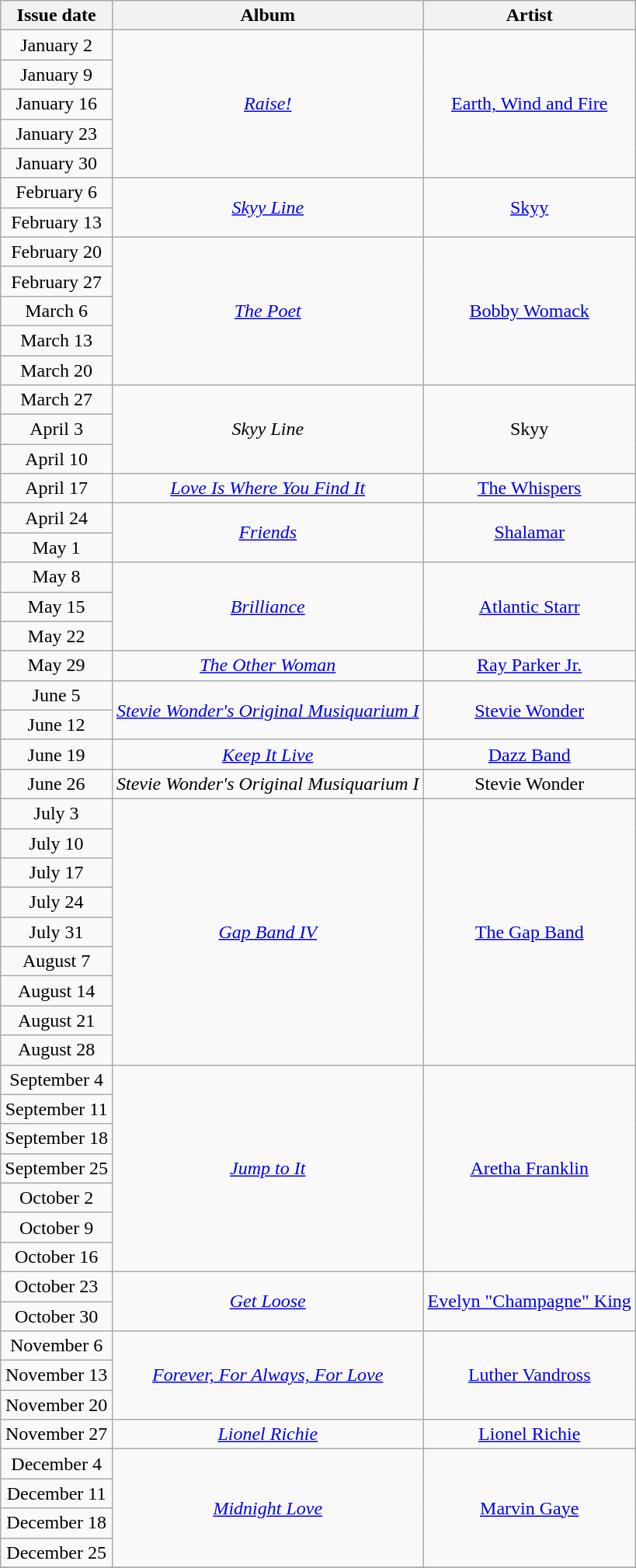<table class="wikitable" style="text-align: center;">
<tr>
<th>Issue date</th>
<th>Album</th>
<th>Artist</th>
</tr>
<tr>
<td>January 2</td>
<td rowspan="5"><em><a href='#'>Raise!</a></em></td>
<td rowspan="5"><a href='#'>Earth, Wind and Fire</a></td>
</tr>
<tr>
<td>January 9</td>
</tr>
<tr>
<td>January 16</td>
</tr>
<tr>
<td>January 23</td>
</tr>
<tr>
<td>January 30</td>
</tr>
<tr>
<td>February 6</td>
<td rowspan="2"><em><a href='#'>Skyy Line</a></em></td>
<td rowspan="2"><a href='#'>Skyy</a></td>
</tr>
<tr>
<td>February 13</td>
</tr>
<tr>
<td>February 20</td>
<td rowspan="5"><em><a href='#'>The Poet</a></em></td>
<td rowspan="5"><a href='#'>Bobby Womack</a></td>
</tr>
<tr>
<td>February 27</td>
</tr>
<tr>
<td>March 6</td>
</tr>
<tr>
<td>March 13</td>
</tr>
<tr>
<td>March 20</td>
</tr>
<tr>
<td>March 27</td>
<td rowspan="3"><em>Skyy Line</em></td>
<td rowspan="3">Skyy</td>
</tr>
<tr>
<td>April 3</td>
</tr>
<tr>
<td>April 10</td>
</tr>
<tr>
<td>April 17</td>
<td><em><a href='#'>Love Is Where You Find It</a></em></td>
<td><a href='#'>The Whispers</a></td>
</tr>
<tr>
<td>April 24</td>
<td rowspan="2"><em><a href='#'>Friends</a></em></td>
<td rowspan="2"><a href='#'>Shalamar</a></td>
</tr>
<tr>
<td>May 1</td>
</tr>
<tr>
<td>May 8</td>
<td rowspan="3"><em><a href='#'>Brilliance</a></em></td>
<td rowspan="3"><a href='#'>Atlantic Starr</a></td>
</tr>
<tr>
<td>May 15</td>
</tr>
<tr>
<td>May 22</td>
</tr>
<tr>
<td>May 29</td>
<td><em><a href='#'>The Other Woman</a></em></td>
<td><a href='#'>Ray Parker Jr.</a></td>
</tr>
<tr>
<td>June 5</td>
<td rowspan="2"><em><a href='#'>Stevie Wonder's Original Musiquarium I</a></em></td>
<td rowspan="2"><a href='#'>Stevie Wonder</a></td>
</tr>
<tr>
<td>June 12</td>
</tr>
<tr>
<td>June 19</td>
<td><em><a href='#'>Keep It Live</a></em></td>
<td><a href='#'>Dazz Band</a></td>
</tr>
<tr>
<td>June 26</td>
<td><em>Stevie Wonder's Original Musiquarium I</em></td>
<td>Stevie Wonder</td>
</tr>
<tr>
<td>July 3</td>
<td rowspan="9"><em><a href='#'>Gap Band IV</a></em></td>
<td rowspan="9"><a href='#'>The Gap Band</a></td>
</tr>
<tr>
<td>July 10</td>
</tr>
<tr>
<td>July 17</td>
</tr>
<tr>
<td>July 24</td>
</tr>
<tr>
<td>July 31</td>
</tr>
<tr>
<td>August 7</td>
</tr>
<tr>
<td>August 14</td>
</tr>
<tr>
<td>August 21</td>
</tr>
<tr>
<td>August 28</td>
</tr>
<tr>
<td>September 4</td>
<td rowspan="7"><em><a href='#'>Jump to It</a></em></td>
<td rowspan="7"><a href='#'>Aretha Franklin</a></td>
</tr>
<tr>
<td>September 11</td>
</tr>
<tr>
<td>September 18</td>
</tr>
<tr>
<td>September 25</td>
</tr>
<tr>
<td>October 2</td>
</tr>
<tr>
<td>October 9</td>
</tr>
<tr>
<td>October 16</td>
</tr>
<tr>
<td>October 23</td>
<td rowspan="2"><em><a href='#'>Get Loose</a></em></td>
<td rowspan="2"><a href='#'>Evelyn "Champagne" King</a></td>
</tr>
<tr>
<td>October 30</td>
</tr>
<tr>
<td>November 6</td>
<td rowspan="3"><em><a href='#'>Forever, For Always, For Love</a></em></td>
<td rowspan="3"><a href='#'>Luther Vandross</a></td>
</tr>
<tr>
<td>November 13</td>
</tr>
<tr>
<td>November 20</td>
</tr>
<tr>
<td>November 27</td>
<td><em><a href='#'>Lionel Richie</a></em></td>
<td><a href='#'>Lionel Richie</a></td>
</tr>
<tr>
<td>December 4</td>
<td rowspan="4"><em><a href='#'>Midnight Love</a></em></td>
<td rowspan="4"><a href='#'>Marvin Gaye</a></td>
</tr>
<tr>
<td>December 11</td>
</tr>
<tr>
<td>December 18</td>
</tr>
<tr>
<td>December 25</td>
</tr>
<tr>
</tr>
</table>
